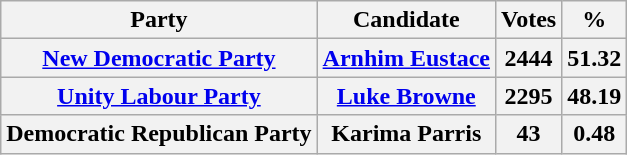<table class=wikitable>
<tr>
<th>Party</th>
<th>Candidate</th>
<th>Votes</th>
<th>%</th>
</tr>
<tr>
<th><a href='#'>New Democratic Party</a></th>
<th><a href='#'>Arnhim Eustace</a></th>
<th>2444</th>
<th>51.32</th>
</tr>
<tr>
<th><a href='#'>Unity Labour Party</a></th>
<th><a href='#'>Luke Browne</a></th>
<th>2295</th>
<th>48.19</th>
</tr>
<tr>
<th>Democratic Republican Party</th>
<th>Karima Parris</th>
<th>43</th>
<th>0.48</th>
</tr>
</table>
